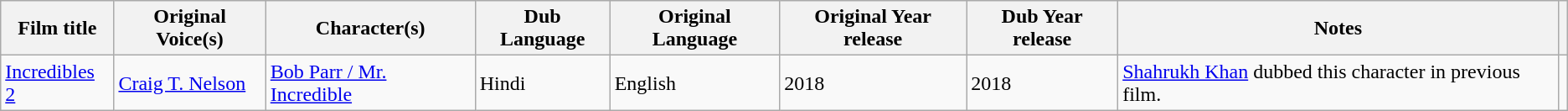<table class="wikitable">
<tr>
<th>Film title</th>
<th>Original Voice(s)</th>
<th>Character(s)</th>
<th>Dub Language</th>
<th>Original Language</th>
<th>Original Year release</th>
<th>Dub Year release</th>
<th>Notes</th>
<th></th>
</tr>
<tr>
<td><a href='#'>Incredibles 2</a></td>
<td><a href='#'>Craig T. Nelson</a></td>
<td><a href='#'>Bob Parr / Mr. Incredible</a></td>
<td>Hindi</td>
<td>English</td>
<td>2018</td>
<td>2018</td>
<td><a href='#'>Shahrukh Khan</a> dubbed this character in previous film.</td>
<td></td>
</tr>
</table>
